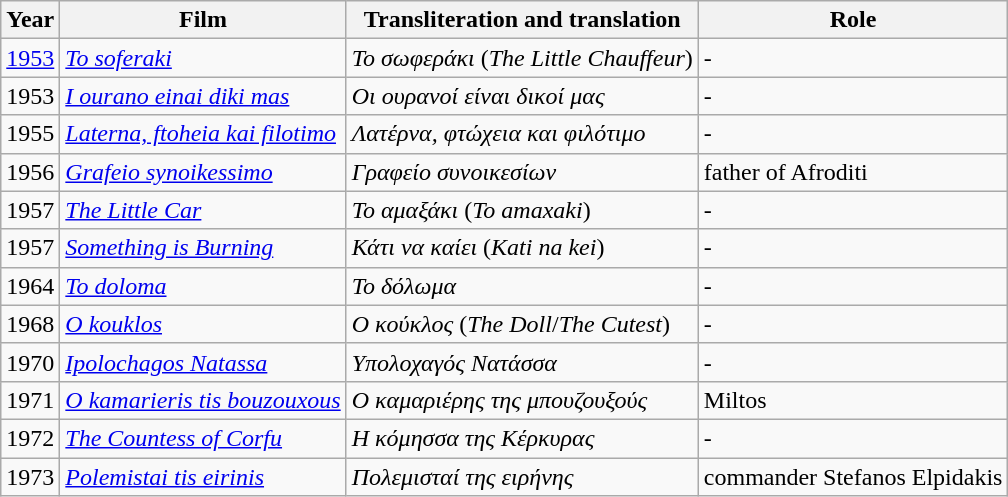<table class="wikitable">
<tr>
<th>Year</th>
<th>Film</th>
<th>Transliteration and translation</th>
<th>Role</th>
</tr>
<tr>
<td><a href='#'>1953</a></td>
<td><em><a href='#'>To soferaki</a></em></td>
<td><em>Το σωφεράκι</em> (<em>The Little Chauffeur</em>)</td>
<td>-</td>
</tr>
<tr>
<td>1953</td>
<td><em><a href='#'>I ourano einai diki mas</a></em></td>
<td><em>Οι ουρανοί είναι δικοί μας</em></td>
<td>-</td>
</tr>
<tr>
<td>1955</td>
<td><em><a href='#'>Laterna, ftoheia kai filotimo</a></em></td>
<td><em>Λατέρνα, φτώχεια και φιλότιμο</em></td>
<td>-</td>
</tr>
<tr>
<td>1956</td>
<td><em><a href='#'>Grafeio synoikessimo</a></em></td>
<td><em>Γραφείο συνοικεσίων</em></td>
<td>father of Afroditi</td>
</tr>
<tr>
<td>1957</td>
<td><em><a href='#'>The Little Car</a></em></td>
<td><em>Το αμαξάκι</em> (<em>To amaxaki</em>)</td>
<td>-</td>
</tr>
<tr>
<td>1957</td>
<td><em><a href='#'>Something is Burning</a></em></td>
<td><em>Κάτι να καίει</em> (<em>Kati na kei</em>)</td>
<td>-</td>
</tr>
<tr>
<td>1964</td>
<td><em><a href='#'>To doloma</a></em></td>
<td><em>Το δόλωμα</em></td>
<td>-</td>
</tr>
<tr>
<td>1968</td>
<td><em><a href='#'>O kouklos</a></em></td>
<td><em>Ο κούκλος</em> (<em>The Doll</em>/<em>The Cutest</em>)</td>
<td>-</td>
</tr>
<tr>
<td>1970</td>
<td><em><a href='#'>Ipolochagos Natassa</a></em></td>
<td><em>Υπολοχαγός Νατάσσα</em></td>
<td>-</td>
</tr>
<tr>
<td>1971</td>
<td><em><a href='#'>O kamarieris tis bouzouxous</a></em></td>
<td><em>Ο καμαριέρης της μπουζουξούς</em></td>
<td>Miltos</td>
</tr>
<tr>
<td>1972</td>
<td><em><a href='#'>The Countess of Corfu</a></em></td>
<td><em>Η κόμησσα της Κέρκυρας</em></td>
<td>-</td>
</tr>
<tr>
<td>1973</td>
<td><em><a href='#'>Polemistai tis eirinis</a></em></td>
<td><em>Πολεμισταί της ειρήνης</em></td>
<td>commander Stefanos Elpidakis</td>
</tr>
</table>
